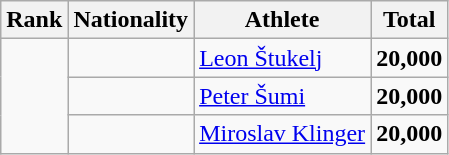<table class="wikitable">
<tr>
<th>Rank</th>
<th>Nationality</th>
<th>Athlete</th>
<th>Total</th>
</tr>
<tr>
<td rowspan="3"></td>
<td></td>
<td><a href='#'>Leon Štukelj</a></td>
<td><strong>20,000</strong></td>
</tr>
<tr>
<td></td>
<td><a href='#'>Peter Šumi</a></td>
<td><strong>20,000</strong></td>
</tr>
<tr>
<td></td>
<td><a href='#'>Miroslav Klinger</a></td>
<td><strong>20,000</strong></td>
</tr>
</table>
